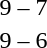<table style="text-align:center">
<tr>
<th width=200></th>
<th width=100></th>
<th width=200></th>
</tr>
<tr>
<td align=right><strong></strong></td>
<td>9 – 7</td>
<td align=left></td>
</tr>
<tr>
<td align=right><strong></strong></td>
<td>9 – 6</td>
<td align=left></td>
</tr>
</table>
